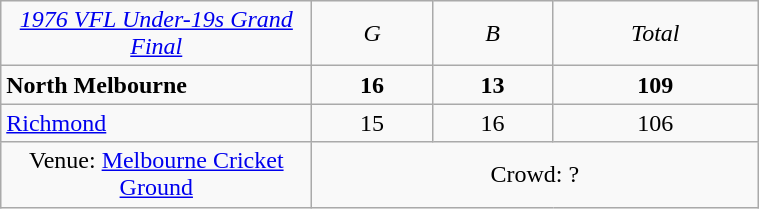<table class="wikitable" style="text-align:center; width:40%">
<tr>
<td width=200><em><a href='#'>1976 VFL Under-19s Grand Final</a></em></td>
<td><em>G</em></td>
<td><em>B</em></td>
<td><em>Total</em></td>
</tr>
<tr>
<td style="text-align:left"><strong>North Melbourne</strong></td>
<td><strong>16</strong></td>
<td><strong>13</strong></td>
<td><strong>109</strong></td>
</tr>
<tr>
<td style="text-align:left"><a href='#'>Richmond</a></td>
<td>15</td>
<td>16</td>
<td>106</td>
</tr>
<tr>
<td>Venue: <a href='#'>Melbourne Cricket Ground</a></td>
<td colspan=3>Crowd: ?</td>
</tr>
</table>
